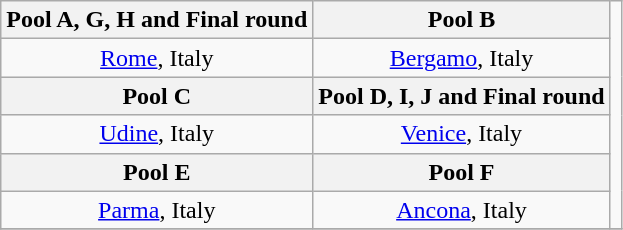<table class="wikitable" style="text-align:center">
<tr>
<th>Pool A, G, H and Final round</th>
<th>Pool B</th>
<td rowspan=6></td>
</tr>
<tr>
<td> <a href='#'>Rome</a>, Italy</td>
<td> <a href='#'>Bergamo</a>, Italy</td>
</tr>
<tr>
<th>Pool C</th>
<th>Pool D, I, J and Final round</th>
</tr>
<tr>
<td> <a href='#'>Udine</a>, Italy</td>
<td> <a href='#'>Venice</a>, Italy</td>
</tr>
<tr>
<th>Pool E</th>
<th>Pool F</th>
</tr>
<tr>
<td> <a href='#'>Parma</a>, Italy</td>
<td> <a href='#'>Ancona</a>, Italy</td>
</tr>
<tr>
</tr>
</table>
